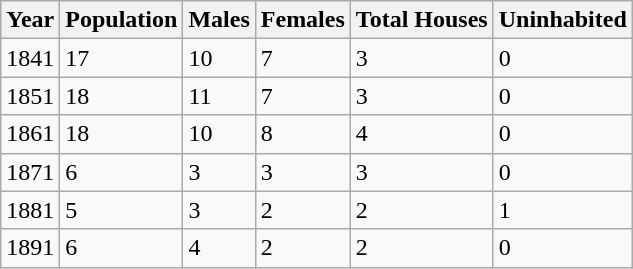<table class="wikitable">
<tr>
<th>Year</th>
<th>Population</th>
<th>Males</th>
<th>Females</th>
<th>Total Houses</th>
<th>Uninhabited</th>
</tr>
<tr>
<td>1841</td>
<td>17</td>
<td>10</td>
<td>7</td>
<td>3</td>
<td>0</td>
</tr>
<tr>
<td>1851</td>
<td>18</td>
<td>11</td>
<td>7</td>
<td>3</td>
<td>0</td>
</tr>
<tr>
<td>1861</td>
<td>18</td>
<td>10</td>
<td>8</td>
<td>4</td>
<td>0</td>
</tr>
<tr>
<td>1871</td>
<td>6</td>
<td>3</td>
<td>3</td>
<td>3</td>
<td>0</td>
</tr>
<tr>
<td>1881</td>
<td>5</td>
<td>3</td>
<td>2</td>
<td>2</td>
<td>1</td>
</tr>
<tr>
<td>1891</td>
<td>6</td>
<td>4</td>
<td>2</td>
<td>2</td>
<td>0</td>
</tr>
</table>
